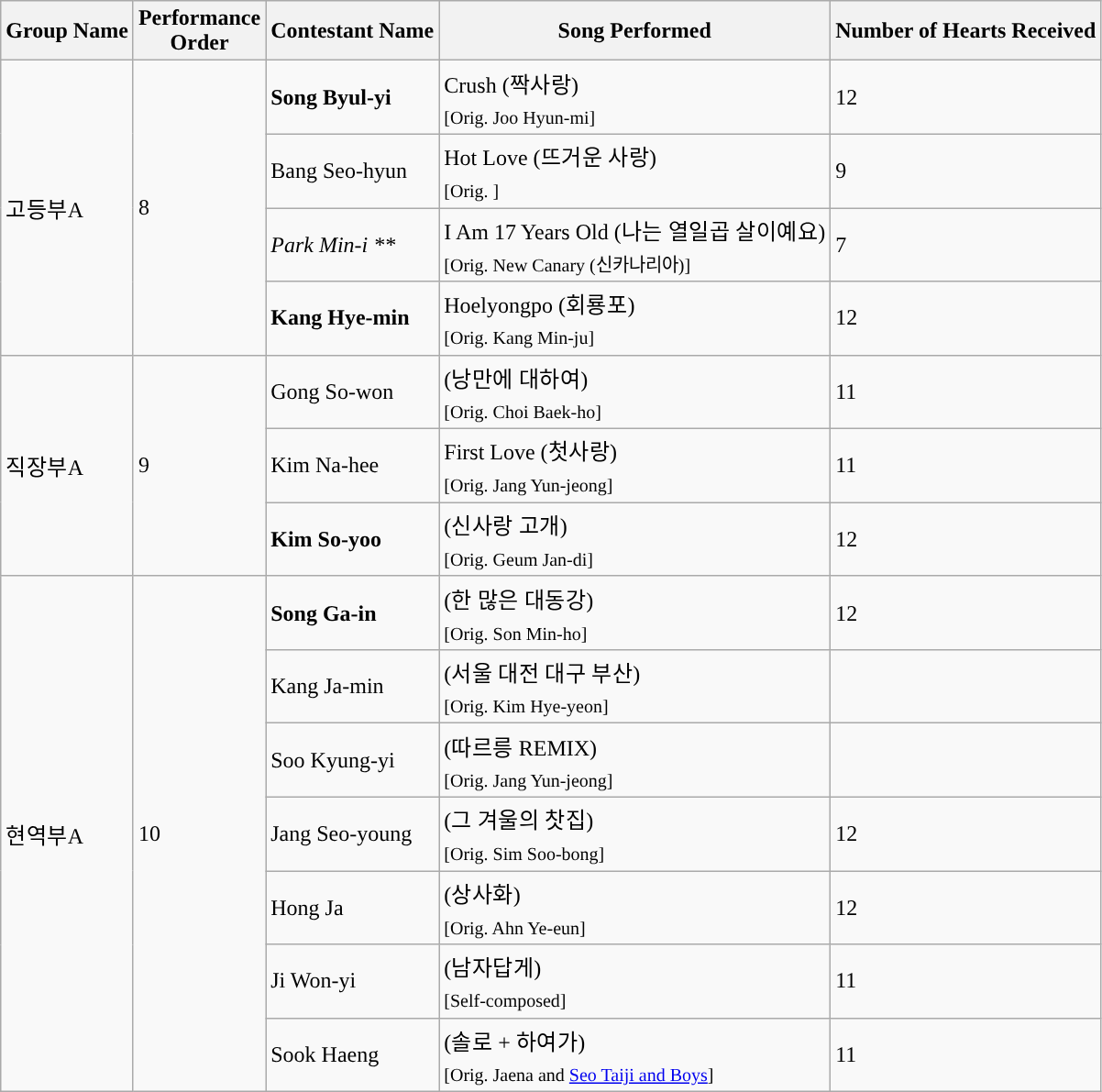<table class="wikitable">
<tr>
<th>Group Name</th>
<th>Performance<br>Order</th>
<th>Contestant Name</th>
<th>Song Performed</th>
<th>Number of Hearts Received</th>
</tr>
<tr>
<td rowspan=4>고등부A</td>
<td rowspan=4>8</td>
<td><strong>Song Byul-yi</strong></td>
<td>Crush (짝사랑)<br><sub>[Orig. Joo Hyun-mi]</sub></td>
<td>12</td>
</tr>
<tr>
<td>Bang Seo-hyun</td>
<td>Hot Love (뜨거운 사랑)<br><sub>[Orig. ]</sub></td>
<td>9</td>
</tr>
<tr>
<td><em>Park Min-i **</em></td>
<td>I Am 17 Years Old (나는 열일곱 살이예요)<br><sub>[Orig. New Canary (신카나리아)]</sub></td>
<td>7</td>
</tr>
<tr>
<td><strong>Kang Hye-min</strong></td>
<td>Hoelyongpo (회룡포)<br><sub>[Orig. Kang Min-ju]</sub></td>
<td>12</td>
</tr>
<tr>
<td rowspan=3>직장부A</td>
<td rowspan=3>9</td>
<td>Gong So-won</td>
<td>(낭만에 대하여)<br><sub>[Orig. Choi Baek-ho]</sub></td>
<td>11</td>
</tr>
<tr>
<td>Kim Na-hee</td>
<td>First Love (첫사랑)<br><sub>[Orig. Jang Yun-jeong]</sub></td>
<td>11</td>
</tr>
<tr>
<td><strong>Kim So-yoo</strong></td>
<td>(신사랑 고개)<br><sub>[Orig. Geum Jan-di]</sub></td>
<td>12</td>
</tr>
<tr>
<td rowspan="7">현역부A</td>
<td rowspan="7">10</td>
<td><strong>Song Ga-in</strong></td>
<td>(한 많은 대동강)<br><sub>[Orig. Son Min-ho]</sub></td>
<td>12</td>
</tr>
<tr>
<td>Kang Ja-min</td>
<td>(서울 대전 대구 부산)<br><sub>[Orig. Kim Hye-yeon]</sub></td>
<td></td>
</tr>
<tr>
<td>Soo Kyung-yi</td>
<td>(따르릉 REMIX)<br><sub>[Orig. Jang Yun-jeong]</sub></td>
<td></td>
</tr>
<tr>
<td>Jang Seo-young</td>
<td>(그 겨울의 찻집)<br><sub>[Orig. Sim Soo-bong]</sub></td>
<td>12</td>
</tr>
<tr>
<td>Hong Ja</td>
<td>(상사화)<br><sub>[Orig. Ahn Ye-eun]</sub></td>
<td>12</td>
</tr>
<tr>
<td>Ji Won-yi</td>
<td>(남자답게)<br><sub>[Self-composed]</sub></td>
<td>11</td>
</tr>
<tr>
<td>Sook Haeng</td>
<td>(솔로 + 하여가)<br><sub>[Orig. Jaena and <a href='#'>Seo Taiji and Boys</a>]</sub></td>
<td>11</td>
</tr>
</table>
